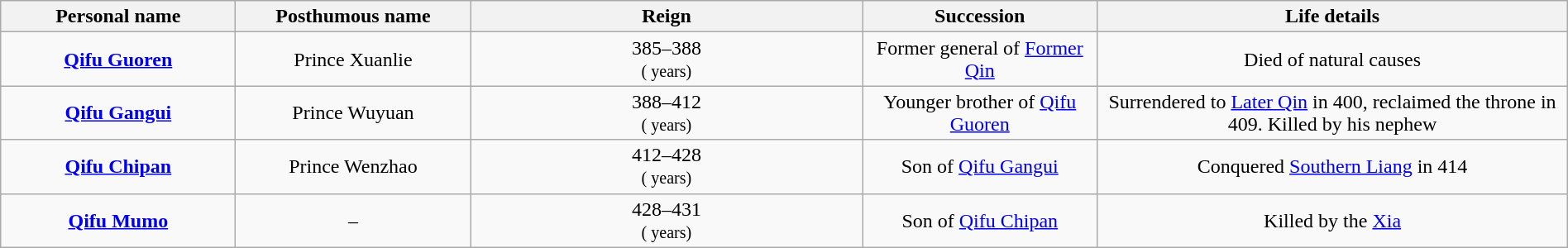<table class="wikitable plainrowheaders" style="text-align:center; width:100%;">
<tr>
<th scope="col" width="15%">Personal name</th>
<th scope="col" width="15%">Posthumous name</th>
<th scope="col" width="25%">Reign</th>
<th scope="col" width="15%">Succession</th>
<th scope="col" width="30%">Life details</th>
</tr>
<tr>
<td><strong><a href='#'>Qifu Guoren</a></strong><br></td>
<td>Prince Xuanlie<br></td>
<td>385–388<br><small>( years)</small><br><small></small></td>
<td>Former general of <a href='#'>Former Qin</a></td>
<td>Died of natural causes</td>
</tr>
<tr>
<td><strong><a href='#'>Qifu Gangui</a></strong><br></td>
<td>Prince Wuyuan<br></td>
<td>388–412<br><small>( years)</small><br><small></small></td>
<td>Younger brother of <a href='#'>Qifu Guoren</a></td>
<td>Surrendered to <a href='#'>Later Qin</a> in 400, reclaimed the throne in 409. Killed by his nephew</td>
</tr>
<tr>
<td><strong><a href='#'>Qifu Chipan</a></strong><br></td>
<td>Prince Wenzhao<br></td>
<td>412–428<br><small>( years)</small><br><small></small></td>
<td>Son of <a href='#'>Qifu Gangui</a></td>
<td>Conquered <a href='#'>Southern Liang</a> in 414</td>
</tr>
<tr>
<td><strong><a href='#'>Qifu Mumo</a></strong><br></td>
<td>–</td>
<td>428–431<br><small>( years)</small><br><small></small></td>
<td>Son of <a href='#'>Qifu Chipan</a></td>
<td>Killed by the <a href='#'>Xia</a></td>
</tr>
</table>
